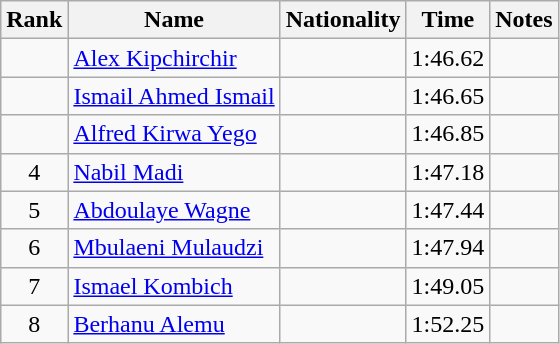<table class="wikitable sortable" style="text-align:center">
<tr>
<th>Rank</th>
<th>Name</th>
<th>Nationality</th>
<th>Time</th>
<th>Notes</th>
</tr>
<tr>
<td></td>
<td align=left><a href='#'>Alex Kipchirchir</a></td>
<td align=left></td>
<td>1:46.62</td>
<td></td>
</tr>
<tr>
<td></td>
<td align=left><a href='#'>Ismail Ahmed Ismail</a></td>
<td align=left></td>
<td>1:46.65</td>
<td></td>
</tr>
<tr>
<td></td>
<td align=left><a href='#'>Alfred Kirwa Yego</a></td>
<td align=left></td>
<td>1:46.85</td>
<td></td>
</tr>
<tr>
<td>4</td>
<td align=left><a href='#'>Nabil Madi</a></td>
<td align=left></td>
<td>1:47.18</td>
<td></td>
</tr>
<tr>
<td>5</td>
<td align=left><a href='#'>Abdoulaye Wagne</a></td>
<td align=left></td>
<td>1:47.44</td>
<td></td>
</tr>
<tr>
<td>6</td>
<td align=left><a href='#'>Mbulaeni Mulaudzi</a></td>
<td align=left></td>
<td>1:47.94</td>
<td></td>
</tr>
<tr>
<td>7</td>
<td align=left><a href='#'>Ismael Kombich</a></td>
<td align=left></td>
<td>1:49.05</td>
<td></td>
</tr>
<tr>
<td>8</td>
<td align=left><a href='#'>Berhanu Alemu</a></td>
<td align=left></td>
<td>1:52.25</td>
<td></td>
</tr>
</table>
